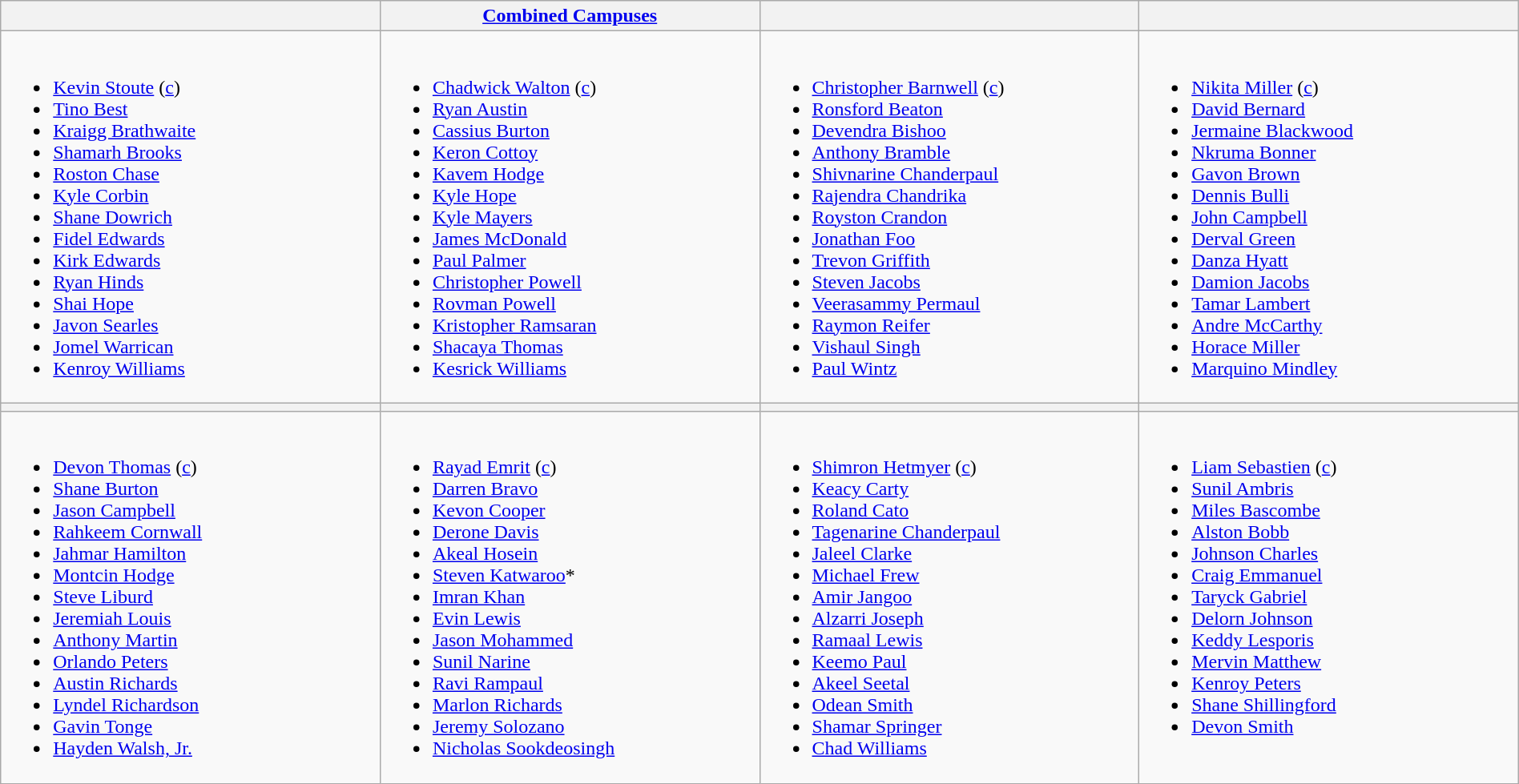<table class="wikitable" width="100%">
<tr>
<th width=25%></th>
<th width=25%> <a href='#'>Combined Campuses</a></th>
<th width=25%></th>
<th width=25%></th>
</tr>
<tr>
<td valign=top><br><ul><li><a href='#'>Kevin Stoute</a> (<a href='#'>c</a>)</li><li><a href='#'>Tino Best</a></li><li><a href='#'>Kraigg Brathwaite</a></li><li><a href='#'>Shamarh Brooks</a></li><li><a href='#'>Roston Chase</a></li><li><a href='#'>Kyle Corbin</a></li><li><a href='#'>Shane Dowrich</a></li><li><a href='#'>Fidel Edwards</a></li><li><a href='#'>Kirk Edwards</a></li><li><a href='#'>Ryan Hinds</a></li><li><a href='#'>Shai Hope</a></li><li><a href='#'>Javon Searles</a></li><li><a href='#'>Jomel Warrican</a></li><li><a href='#'>Kenroy Williams</a></li></ul></td>
<td valign=top><br><ul><li><a href='#'>Chadwick Walton</a> (<a href='#'>c</a>)</li><li><a href='#'>Ryan Austin</a></li><li><a href='#'>Cassius Burton</a></li><li><a href='#'>Keron Cottoy</a></li><li><a href='#'>Kavem Hodge</a></li><li><a href='#'>Kyle Hope</a></li><li><a href='#'>Kyle Mayers</a></li><li><a href='#'>James McDonald</a></li><li><a href='#'>Paul Palmer</a></li><li><a href='#'>Christopher Powell</a></li><li><a href='#'>Rovman Powell</a></li><li><a href='#'>Kristopher Ramsaran</a></li><li><a href='#'>Shacaya Thomas</a></li><li><a href='#'>Kesrick Williams</a></li></ul></td>
<td valign=top><br><ul><li><a href='#'>Christopher Barnwell</a> (<a href='#'>c</a>)</li><li><a href='#'>Ronsford Beaton</a></li><li><a href='#'>Devendra Bishoo</a></li><li><a href='#'>Anthony Bramble</a></li><li><a href='#'>Shivnarine Chanderpaul</a></li><li><a href='#'>Rajendra Chandrika</a></li><li><a href='#'>Royston Crandon</a></li><li><a href='#'>Jonathan Foo</a></li><li><a href='#'>Trevon Griffith</a></li><li><a href='#'>Steven Jacobs</a></li><li><a href='#'>Veerasammy Permaul</a></li><li><a href='#'>Raymon Reifer</a></li><li><a href='#'>Vishaul Singh</a></li><li><a href='#'>Paul Wintz</a></li></ul></td>
<td valign=top><br><ul><li><a href='#'>Nikita Miller</a> (<a href='#'>c</a>)</li><li><a href='#'>David Bernard</a></li><li><a href='#'>Jermaine Blackwood</a></li><li><a href='#'>Nkruma Bonner</a></li><li><a href='#'>Gavon Brown</a></li><li><a href='#'>Dennis Bulli</a></li><li><a href='#'>John Campbell</a></li><li><a href='#'>Derval Green</a></li><li><a href='#'>Danza Hyatt</a></li><li><a href='#'>Damion Jacobs</a></li><li><a href='#'>Tamar Lambert</a></li><li><a href='#'>Andre McCarthy</a></li><li><a href='#'>Horace Miller</a></li><li><a href='#'>Marquino Mindley</a></li></ul></td>
</tr>
<tr>
<th width=25%></th>
<th width=25%></th>
<th width=25%></th>
<th width=25%></th>
</tr>
<tr>
<td valign=top><br><ul><li><a href='#'>Devon Thomas</a> (<a href='#'>c</a>)</li><li><a href='#'>Shane Burton</a></li><li><a href='#'>Jason Campbell</a></li><li><a href='#'>Rahkeem Cornwall</a></li><li><a href='#'>Jahmar Hamilton</a></li><li><a href='#'>Montcin Hodge</a></li><li><a href='#'>Steve Liburd</a></li><li><a href='#'>Jeremiah Louis</a></li><li><a href='#'>Anthony Martin</a></li><li><a href='#'>Orlando Peters</a></li><li><a href='#'>Austin Richards</a></li><li><a href='#'>Lyndel Richardson</a></li><li><a href='#'>Gavin Tonge</a></li><li><a href='#'>Hayden Walsh, Jr.</a></li></ul></td>
<td valign=top><br><ul><li><a href='#'>Rayad Emrit</a> (<a href='#'>c</a>)</li><li><a href='#'>Darren Bravo</a></li><li><a href='#'>Kevon Cooper</a></li><li><a href='#'>Derone Davis</a></li><li><a href='#'>Akeal Hosein</a></li><li><a href='#'>Steven Katwaroo</a>*</li><li><a href='#'>Imran Khan</a></li><li><a href='#'>Evin Lewis</a></li><li><a href='#'>Jason Mohammed</a></li><li><a href='#'>Sunil Narine</a></li><li><a href='#'>Ravi Rampaul</a></li><li><a href='#'>Marlon Richards</a></li><li><a href='#'>Jeremy Solozano</a></li><li><a href='#'>Nicholas Sookdeosingh</a></li></ul></td>
<td valign=top><br><ul><li><a href='#'>Shimron Hetmyer</a> (<a href='#'>c</a>)</li><li><a href='#'>Keacy Carty</a></li><li><a href='#'>Roland Cato</a></li><li><a href='#'>Tagenarine Chanderpaul</a></li><li><a href='#'>Jaleel Clarke</a></li><li><a href='#'>Michael Frew</a></li><li><a href='#'>Amir Jangoo</a></li><li><a href='#'>Alzarri Joseph</a></li><li><a href='#'>Ramaal Lewis</a></li><li><a href='#'>Keemo Paul</a></li><li><a href='#'>Akeel Seetal</a></li><li><a href='#'>Odean Smith</a></li><li><a href='#'>Shamar Springer</a></li><li><a href='#'>Chad Williams</a></li></ul></td>
<td valign=top><br><ul><li><a href='#'>Liam Sebastien</a> (<a href='#'>c</a>)</li><li><a href='#'>Sunil Ambris</a></li><li><a href='#'>Miles Bascombe</a></li><li><a href='#'>Alston Bobb</a></li><li><a href='#'>Johnson Charles</a></li><li><a href='#'>Craig Emmanuel</a></li><li><a href='#'>Taryck Gabriel</a></li><li><a href='#'>Delorn Johnson</a></li><li><a href='#'>Keddy Lesporis</a></li><li><a href='#'>Mervin Matthew</a></li><li><a href='#'>Kenroy Peters</a></li><li><a href='#'>Shane Shillingford</a></li><li><a href='#'>Devon Smith</a></li></ul></td>
</tr>
</table>
